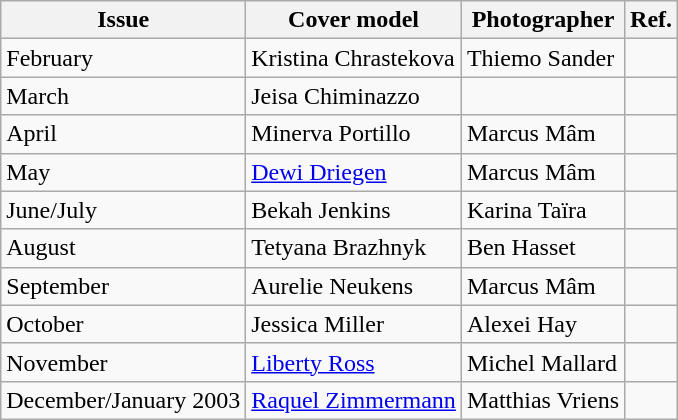<table class="wikitable">
<tr>
<th>Issue</th>
<th>Cover model</th>
<th>Photographer</th>
<th>Ref.</th>
</tr>
<tr>
<td>February</td>
<td>Kristina Chrastekova</td>
<td>Thiemo Sander</td>
<td></td>
</tr>
<tr>
<td>March</td>
<td>Jeisa Chiminazzo</td>
<td></td>
<td></td>
</tr>
<tr>
<td>April</td>
<td>Minerva Portillo</td>
<td>Marcus Mâm</td>
<td></td>
</tr>
<tr>
<td>May</td>
<td><a href='#'>Dewi Driegen</a></td>
<td>Marcus Mâm</td>
<td></td>
</tr>
<tr>
<td>June/July</td>
<td>Bekah Jenkins</td>
<td>Karina Taïra</td>
<td></td>
</tr>
<tr>
<td>August</td>
<td>Tetyana Brazhnyk</td>
<td>Ben Hasset</td>
<td></td>
</tr>
<tr>
<td>September</td>
<td>Aurelie Neukens</td>
<td>Marcus Mâm</td>
<td></td>
</tr>
<tr>
<td>October</td>
<td>Jessica Miller</td>
<td>Alexei Hay</td>
<td></td>
</tr>
<tr>
<td>November</td>
<td><a href='#'>Liberty Ross</a></td>
<td>Michel Mallard</td>
<td></td>
</tr>
<tr>
<td>December/January 2003</td>
<td><a href='#'>Raquel Zimmermann</a></td>
<td>Matthias Vriens</td>
<td></td>
</tr>
</table>
